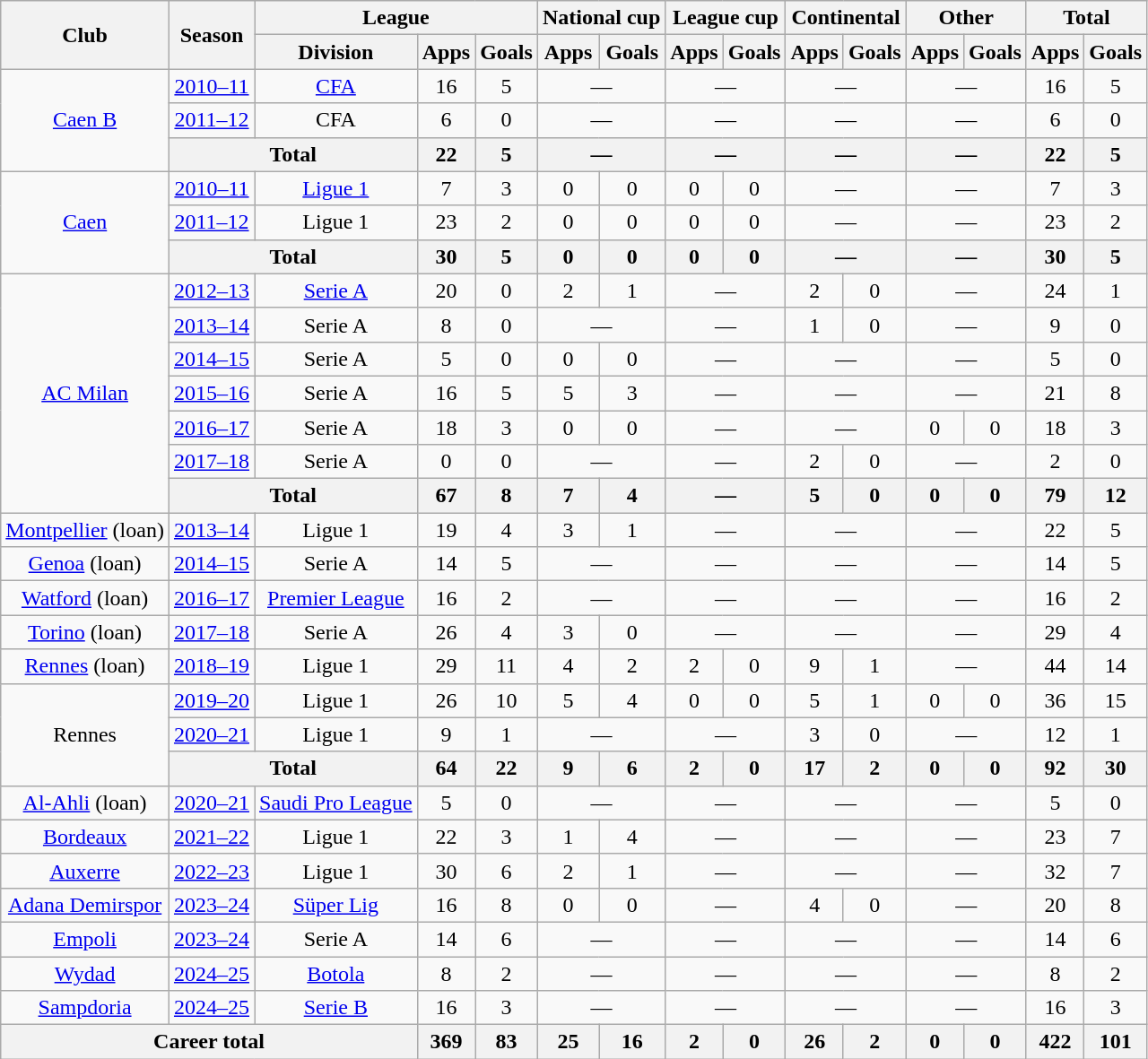<table class="wikitable" style="text-align:center">
<tr>
<th rowspan="2">Club</th>
<th rowspan="2">Season</th>
<th colspan="3">League</th>
<th colspan="2">National cup</th>
<th colspan="2">League cup</th>
<th colspan="2">Continental</th>
<th colspan="2">Other</th>
<th colspan="2">Total</th>
</tr>
<tr>
<th>Division</th>
<th>Apps</th>
<th>Goals</th>
<th>Apps</th>
<th>Goals</th>
<th>Apps</th>
<th>Goals</th>
<th>Apps</th>
<th>Goals</th>
<th>Apps</th>
<th>Goals</th>
<th>Apps</th>
<th>Goals</th>
</tr>
<tr>
<td rowspan="3"><a href='#'>Caen B</a></td>
<td><a href='#'>2010–11</a></td>
<td><a href='#'>CFA</a></td>
<td>16</td>
<td>5</td>
<td colspan="2">—</td>
<td colspan="2">—</td>
<td colspan="2">—</td>
<td colspan="2">—</td>
<td>16</td>
<td>5</td>
</tr>
<tr>
<td><a href='#'>2011–12</a></td>
<td>CFA</td>
<td>6</td>
<td>0</td>
<td colspan="2">—</td>
<td colspan="2">—</td>
<td colspan="2">—</td>
<td colspan="2">—</td>
<td>6</td>
<td>0</td>
</tr>
<tr>
<th colspan="2">Total</th>
<th>22</th>
<th>5</th>
<th colspan="2">—</th>
<th colspan="2">—</th>
<th colspan="2">—</th>
<th colspan="2">—</th>
<th>22</th>
<th>5</th>
</tr>
<tr>
<td rowspan="3"><a href='#'>Caen</a></td>
<td><a href='#'>2010–11</a></td>
<td><a href='#'>Ligue 1</a></td>
<td>7</td>
<td>3</td>
<td>0</td>
<td>0</td>
<td>0</td>
<td>0</td>
<td colspan="2">—</td>
<td colspan="2">—</td>
<td>7</td>
<td>3</td>
</tr>
<tr>
<td><a href='#'>2011–12</a></td>
<td>Ligue 1</td>
<td>23</td>
<td>2</td>
<td>0</td>
<td>0</td>
<td>0</td>
<td>0</td>
<td colspan="2">—</td>
<td colspan="2">—</td>
<td>23</td>
<td>2</td>
</tr>
<tr>
<th colspan="2">Total</th>
<th>30</th>
<th>5</th>
<th>0</th>
<th>0</th>
<th>0</th>
<th>0</th>
<th colspan="2">—</th>
<th colspan="2">—</th>
<th>30</th>
<th>5</th>
</tr>
<tr>
<td rowspan="7"><a href='#'>AC Milan</a></td>
<td><a href='#'>2012–13</a></td>
<td><a href='#'>Serie A</a></td>
<td>20</td>
<td>0</td>
<td>2</td>
<td>1</td>
<td colspan="2">—</td>
<td>2</td>
<td>0</td>
<td colspan="2">—</td>
<td>24</td>
<td>1</td>
</tr>
<tr>
<td><a href='#'>2013–14</a></td>
<td>Serie A</td>
<td>8</td>
<td>0</td>
<td colspan="2">—</td>
<td colspan="2">—</td>
<td>1</td>
<td>0</td>
<td colspan="2">—</td>
<td>9</td>
<td>0</td>
</tr>
<tr>
<td><a href='#'>2014–15</a></td>
<td>Serie A</td>
<td>5</td>
<td>0</td>
<td>0</td>
<td>0</td>
<td colspan="2">—</td>
<td colspan="2">—</td>
<td colspan="2">—</td>
<td>5</td>
<td>0</td>
</tr>
<tr>
<td><a href='#'>2015–16</a></td>
<td>Serie A</td>
<td>16</td>
<td>5</td>
<td>5</td>
<td>3</td>
<td colspan="2">—</td>
<td colspan="2">—</td>
<td colspan="2">—</td>
<td>21</td>
<td>8</td>
</tr>
<tr>
<td><a href='#'>2016–17</a></td>
<td>Serie A</td>
<td>18</td>
<td>3</td>
<td>0</td>
<td>0</td>
<td colspan="2">—</td>
<td colspan="2">—</td>
<td>0</td>
<td>0</td>
<td>18</td>
<td>3</td>
</tr>
<tr>
<td><a href='#'>2017–18</a></td>
<td>Serie A</td>
<td>0</td>
<td>0</td>
<td colspan="2">—</td>
<td colspan="2">—</td>
<td>2</td>
<td>0</td>
<td colspan="2">—</td>
<td>2</td>
<td>0</td>
</tr>
<tr>
<th colspan="2">Total</th>
<th>67</th>
<th>8</th>
<th>7</th>
<th>4</th>
<th colspan="2">—</th>
<th>5</th>
<th>0</th>
<th>0</th>
<th>0</th>
<th>79</th>
<th>12</th>
</tr>
<tr>
<td><a href='#'>Montpellier</a> (loan)</td>
<td><a href='#'>2013–14</a></td>
<td>Ligue 1</td>
<td>19</td>
<td>4</td>
<td>3</td>
<td>1</td>
<td colspan="2">—</td>
<td colspan="2">—</td>
<td colspan="2">—</td>
<td>22</td>
<td>5</td>
</tr>
<tr>
<td><a href='#'>Genoa</a> (loan)</td>
<td><a href='#'>2014–15</a></td>
<td>Serie A</td>
<td>14</td>
<td>5</td>
<td colspan="2">—</td>
<td colspan="2">—</td>
<td colspan="2">—</td>
<td colspan="2">—</td>
<td>14</td>
<td>5</td>
</tr>
<tr>
<td><a href='#'>Watford</a> (loan)</td>
<td><a href='#'>2016–17</a></td>
<td><a href='#'>Premier League</a></td>
<td>16</td>
<td>2</td>
<td colspan="2">—</td>
<td colspan="2">—</td>
<td colspan="2">—</td>
<td colspan="2">—</td>
<td>16</td>
<td>2</td>
</tr>
<tr>
<td><a href='#'>Torino</a> (loan)</td>
<td><a href='#'>2017–18</a></td>
<td>Serie A</td>
<td>26</td>
<td>4</td>
<td>3</td>
<td>0</td>
<td colspan="2">—</td>
<td colspan="2">—</td>
<td colspan="2">—</td>
<td>29</td>
<td>4</td>
</tr>
<tr>
<td><a href='#'>Rennes</a> (loan)</td>
<td><a href='#'>2018–19</a></td>
<td>Ligue 1</td>
<td>29</td>
<td>11</td>
<td>4</td>
<td>2</td>
<td>2</td>
<td>0</td>
<td>9</td>
<td>1</td>
<td colspan="2">—</td>
<td>44</td>
<td>14</td>
</tr>
<tr>
<td rowspan="3">Rennes</td>
<td><a href='#'>2019–20</a></td>
<td>Ligue 1</td>
<td>26</td>
<td>10</td>
<td>5</td>
<td>4</td>
<td>0</td>
<td>0</td>
<td>5</td>
<td>1</td>
<td>0</td>
<td>0</td>
<td>36</td>
<td>15</td>
</tr>
<tr>
<td><a href='#'>2020–21</a></td>
<td>Ligue 1</td>
<td>9</td>
<td>1</td>
<td colspan="2">—</td>
<td colspan="2">—</td>
<td>3</td>
<td>0</td>
<td colspan="2">—</td>
<td>12</td>
<td>1</td>
</tr>
<tr>
<th colspan="2">Total</th>
<th>64</th>
<th>22</th>
<th>9</th>
<th>6</th>
<th>2</th>
<th>0</th>
<th>17</th>
<th>2</th>
<th>0</th>
<th>0</th>
<th>92</th>
<th>30</th>
</tr>
<tr>
<td><a href='#'>Al-Ahli</a> (loan)</td>
<td><a href='#'>2020–21</a></td>
<td><a href='#'>Saudi Pro League</a></td>
<td>5</td>
<td>0</td>
<td colspan="2">—</td>
<td colspan="2">—</td>
<td colspan="2">—</td>
<td colspan="2">—</td>
<td>5</td>
<td>0</td>
</tr>
<tr>
<td><a href='#'>Bordeaux</a></td>
<td><a href='#'>2021–22</a></td>
<td>Ligue 1</td>
<td>22</td>
<td>3</td>
<td>1</td>
<td>4</td>
<td colspan="2">—</td>
<td colspan="2">—</td>
<td colspan="2">—</td>
<td>23</td>
<td>7</td>
</tr>
<tr>
<td><a href='#'>Auxerre</a></td>
<td><a href='#'>2022–23</a></td>
<td>Ligue 1</td>
<td>30</td>
<td>6</td>
<td>2</td>
<td>1</td>
<td colspan="2">—</td>
<td colspan="2">—</td>
<td colspan="2">—</td>
<td>32</td>
<td>7</td>
</tr>
<tr>
<td><a href='#'>Adana Demirspor</a></td>
<td><a href='#'>2023–24</a></td>
<td><a href='#'>Süper Lig</a></td>
<td>16</td>
<td>8</td>
<td>0</td>
<td>0</td>
<td colspan="2">—</td>
<td>4</td>
<td>0</td>
<td colspan="2">—</td>
<td>20</td>
<td>8</td>
</tr>
<tr>
<td><a href='#'>Empoli</a></td>
<td><a href='#'>2023–24</a></td>
<td>Serie A</td>
<td>14</td>
<td>6</td>
<td colspan="2">—</td>
<td colspan="2">—</td>
<td colspan="2">—</td>
<td colspan="2">—</td>
<td>14</td>
<td>6</td>
</tr>
<tr>
<td><a href='#'>Wydad</a></td>
<td><a href='#'>2024–25</a></td>
<td><a href='#'>Botola</a></td>
<td>8</td>
<td>2</td>
<td colspan="2">—</td>
<td colspan="2">—</td>
<td colspan="2">—</td>
<td colspan="2">—</td>
<td>8</td>
<td>2</td>
</tr>
<tr>
<td><a href='#'>Sampdoria</a></td>
<td><a href='#'>2024–25</a></td>
<td><a href='#'>Serie B</a></td>
<td>16</td>
<td>3</td>
<td colspan="2">—</td>
<td colspan="2">—</td>
<td colspan="2">—</td>
<td colspan="2">—</td>
<td>16</td>
<td>3</td>
</tr>
<tr>
<th colspan="3">Career total</th>
<th>369</th>
<th>83</th>
<th>25</th>
<th>16</th>
<th>2</th>
<th>0</th>
<th>26</th>
<th>2</th>
<th>0</th>
<th>0</th>
<th>422</th>
<th>101</th>
</tr>
</table>
